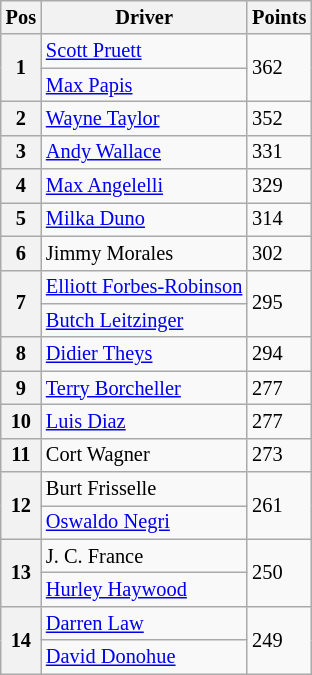<table class="wikitable" style="font-size:85%;">
<tr>
<th>Pos</th>
<th>Driver</th>
<th>Points</th>
</tr>
<tr>
<th rowspan=2>1</th>
<td> <a href='#'>Scott Pruett</a></td>
<td rowspan=2>362</td>
</tr>
<tr>
<td> <a href='#'>Max Papis</a></td>
</tr>
<tr>
<th>2</th>
<td> <a href='#'>Wayne Taylor</a></td>
<td>352</td>
</tr>
<tr>
<th>3</th>
<td> <a href='#'>Andy Wallace</a></td>
<td>331</td>
</tr>
<tr>
<th>4</th>
<td> <a href='#'>Max Angelelli</a></td>
<td>329</td>
</tr>
<tr>
<th>5</th>
<td> <a href='#'>Milka Duno</a></td>
<td>314</td>
</tr>
<tr>
<th>6</th>
<td> Jimmy Morales</td>
<td>302</td>
</tr>
<tr>
<th rowspan=2>7</th>
<td> <a href='#'>Elliott Forbes-Robinson</a></td>
<td rowspan=2>295</td>
</tr>
<tr>
<td> <a href='#'>Butch Leitzinger</a></td>
</tr>
<tr>
<th>8</th>
<td> <a href='#'>Didier Theys</a></td>
<td>294</td>
</tr>
<tr>
<th>9</th>
<td> <a href='#'>Terry Borcheller</a></td>
<td>277</td>
</tr>
<tr>
<th>10</th>
<td> <a href='#'>Luis Diaz</a></td>
<td>277</td>
</tr>
<tr>
<th>11</th>
<td> Cort Wagner</td>
<td>273</td>
</tr>
<tr>
<th rowspan=2>12</th>
<td> Burt Frisselle</td>
<td rowspan=2>261</td>
</tr>
<tr>
<td> <a href='#'>Oswaldo Negri</a></td>
</tr>
<tr>
<th rowspan=2>13</th>
<td> J. C. France</td>
<td rowspan=2>250</td>
</tr>
<tr>
<td> <a href='#'>Hurley Haywood</a></td>
</tr>
<tr>
<th rowspan=2>14</th>
<td> <a href='#'>Darren Law</a></td>
<td rowspan=2>249</td>
</tr>
<tr>
<td> <a href='#'>David Donohue</a></td>
</tr>
</table>
